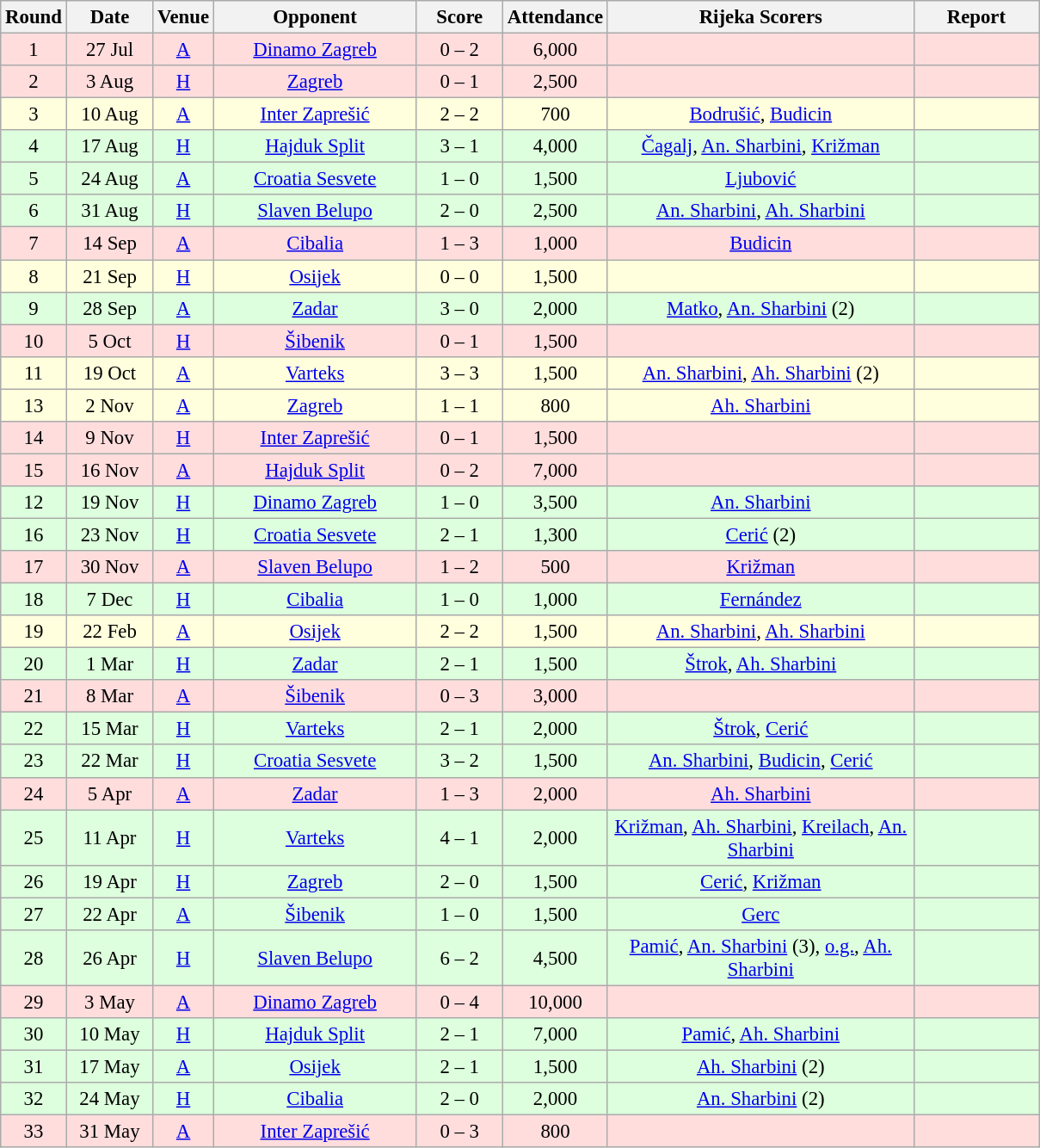<table class="wikitable sortable" style="text-align: center; font-size:95%;">
<tr>
<th width="30">Round</th>
<th width="60">Date</th>
<th width="20">Venue</th>
<th width="150">Opponent</th>
<th width="60">Score</th>
<th width="40">Attendance</th>
<th width="230">Rijeka Scorers</th>
<th width="90" class="unsortable">Report</th>
</tr>
<tr bgcolor="#ffdddd">
<td>1</td>
<td>27 Jul</td>
<td><a href='#'>A</a></td>
<td><a href='#'>Dinamo Zagreb</a></td>
<td>0 – 2</td>
<td>6,000</td>
<td></td>
<td></td>
</tr>
<tr bgcolor="#ffdddd">
<td>2</td>
<td>3 Aug</td>
<td><a href='#'>H</a></td>
<td><a href='#'>Zagreb</a></td>
<td>0 – 1</td>
<td>2,500</td>
<td></td>
<td></td>
</tr>
<tr bgcolor="#ffffdd">
<td>3</td>
<td>10 Aug</td>
<td><a href='#'>A</a></td>
<td><a href='#'>Inter Zaprešić</a></td>
<td>2 – 2</td>
<td>700</td>
<td><a href='#'>Bodrušić</a>, <a href='#'>Budicin</a></td>
<td></td>
</tr>
<tr bgcolor="#ddffdd">
<td>4</td>
<td>17 Aug</td>
<td><a href='#'>H</a></td>
<td><a href='#'>Hajduk Split</a></td>
<td>3 – 1</td>
<td>4,000</td>
<td><a href='#'>Čagalj</a>, <a href='#'>An. Sharbini</a>, <a href='#'>Križman</a></td>
<td></td>
</tr>
<tr bgcolor="#ddffdd">
<td>5</td>
<td>24 Aug</td>
<td><a href='#'>A</a></td>
<td><a href='#'>Croatia Sesvete</a></td>
<td>1 – 0</td>
<td>1,500</td>
<td><a href='#'>Ljubović</a></td>
<td></td>
</tr>
<tr bgcolor="#ddffdd">
<td>6</td>
<td>31 Aug</td>
<td><a href='#'>H</a></td>
<td><a href='#'>Slaven Belupo</a></td>
<td>2 – 0</td>
<td>2,500</td>
<td><a href='#'>An. Sharbini</a>, <a href='#'>Ah. Sharbini</a></td>
<td></td>
</tr>
<tr bgcolor="#ffdddd">
<td>7</td>
<td>14 Sep</td>
<td><a href='#'>A</a></td>
<td><a href='#'>Cibalia</a></td>
<td>1 – 3</td>
<td>1,000</td>
<td><a href='#'>Budicin</a></td>
<td></td>
</tr>
<tr bgcolor="#ffffdd">
<td>8</td>
<td>21 Sep</td>
<td><a href='#'>H</a></td>
<td><a href='#'>Osijek</a></td>
<td>0 – 0</td>
<td>1,500</td>
<td></td>
<td></td>
</tr>
<tr bgcolor="#ddffdd">
<td>9</td>
<td>28 Sep</td>
<td><a href='#'>A</a></td>
<td><a href='#'>Zadar</a></td>
<td>3 – 0</td>
<td>2,000</td>
<td><a href='#'>Matko</a>, <a href='#'>An. Sharbini</a> (2)</td>
<td></td>
</tr>
<tr bgcolor="#ffdddd">
<td>10</td>
<td>5 Oct</td>
<td><a href='#'>H</a></td>
<td><a href='#'>Šibenik</a></td>
<td>0 – 1</td>
<td>1,500</td>
<td></td>
<td></td>
</tr>
<tr bgcolor="#ffffdd">
<td>11</td>
<td>19 Oct</td>
<td><a href='#'>A</a></td>
<td><a href='#'>Varteks</a></td>
<td>3 – 3</td>
<td>1,500</td>
<td><a href='#'>An. Sharbini</a>, <a href='#'>Ah. Sharbini</a> (2)</td>
<td></td>
</tr>
<tr bgcolor="#ffffdd">
<td>13</td>
<td>2 Nov</td>
<td><a href='#'>A</a></td>
<td><a href='#'>Zagreb</a></td>
<td>1 – 1</td>
<td>800</td>
<td><a href='#'>Ah. Sharbini</a></td>
<td></td>
</tr>
<tr bgcolor="#ffdddd">
<td>14</td>
<td>9 Nov</td>
<td><a href='#'>H</a></td>
<td><a href='#'>Inter Zaprešić</a></td>
<td>0 – 1</td>
<td>1,500</td>
<td></td>
<td></td>
</tr>
<tr bgcolor="#ffdddd">
<td>15</td>
<td>16 Nov</td>
<td><a href='#'>A</a></td>
<td><a href='#'>Hajduk Split</a></td>
<td>0 – 2</td>
<td>7,000</td>
<td></td>
<td></td>
</tr>
<tr bgcolor="#ddffdd">
<td>12</td>
<td>19 Nov</td>
<td><a href='#'>H</a></td>
<td><a href='#'>Dinamo Zagreb</a></td>
<td>1 – 0</td>
<td>3,500</td>
<td><a href='#'>An. Sharbini</a></td>
<td></td>
</tr>
<tr bgcolor="#ddffdd">
<td>16</td>
<td>23 Nov</td>
<td><a href='#'>H</a></td>
<td><a href='#'>Croatia Sesvete</a></td>
<td>2 – 1</td>
<td>1,300</td>
<td><a href='#'>Cerić</a> (2)</td>
<td></td>
</tr>
<tr bgcolor="#ffdddd">
<td>17</td>
<td>30 Nov</td>
<td><a href='#'>A</a></td>
<td><a href='#'>Slaven Belupo</a></td>
<td>1 – 2</td>
<td>500</td>
<td><a href='#'>Križman</a></td>
<td></td>
</tr>
<tr bgcolor="#ddffdd">
<td>18</td>
<td>7 Dec</td>
<td><a href='#'>H</a></td>
<td><a href='#'>Cibalia</a></td>
<td>1 – 0</td>
<td>1,000</td>
<td><a href='#'>Fernández</a></td>
<td></td>
</tr>
<tr bgcolor="#ffffdd">
<td>19</td>
<td>22 Feb</td>
<td><a href='#'>A</a></td>
<td><a href='#'>Osijek</a></td>
<td>2 – 2</td>
<td>1,500</td>
<td><a href='#'>An. Sharbini</a>, <a href='#'>Ah. Sharbini</a></td>
<td></td>
</tr>
<tr bgcolor="#ddffdd">
<td>20</td>
<td>1 Mar</td>
<td><a href='#'>H</a></td>
<td><a href='#'>Zadar</a></td>
<td>2 – 1</td>
<td>1,500</td>
<td><a href='#'>Štrok</a>, <a href='#'>Ah. Sharbini</a></td>
<td></td>
</tr>
<tr bgcolor="#ffdddd">
<td>21</td>
<td>8 Mar</td>
<td><a href='#'>A</a></td>
<td><a href='#'>Šibenik</a></td>
<td>0 – 3</td>
<td>3,000</td>
<td></td>
<td></td>
</tr>
<tr bgcolor="#ddffdd">
<td>22</td>
<td>15 Mar</td>
<td><a href='#'>H</a></td>
<td><a href='#'>Varteks</a></td>
<td>2 – 1</td>
<td>2,000</td>
<td><a href='#'>Štrok</a>, <a href='#'>Cerić</a></td>
<td></td>
</tr>
<tr bgcolor="#ddffdd">
<td>23</td>
<td>22 Mar</td>
<td><a href='#'>H</a></td>
<td><a href='#'>Croatia Sesvete</a></td>
<td>3 – 2</td>
<td>1,500</td>
<td><a href='#'>An. Sharbini</a>, <a href='#'>Budicin</a>, <a href='#'>Cerić</a></td>
<td></td>
</tr>
<tr bgcolor="#ffdddd">
<td>24</td>
<td>5 Apr</td>
<td><a href='#'>A</a></td>
<td><a href='#'>Zadar</a></td>
<td>1 – 3</td>
<td>2,000</td>
<td><a href='#'>Ah. Sharbini</a></td>
<td></td>
</tr>
<tr bgcolor="#ddffdd">
<td>25</td>
<td>11 Apr</td>
<td><a href='#'>H</a></td>
<td><a href='#'>Varteks</a></td>
<td>4 – 1</td>
<td>2,000</td>
<td><a href='#'>Križman</a>, <a href='#'>Ah. Sharbini</a>, <a href='#'>Kreilach</a>, <a href='#'>An. Sharbini</a></td>
<td></td>
</tr>
<tr bgcolor="#ddffdd">
<td>26</td>
<td>19 Apr</td>
<td><a href='#'>H</a></td>
<td><a href='#'>Zagreb</a></td>
<td>2 – 0</td>
<td>1,500</td>
<td><a href='#'>Cerić</a>, <a href='#'>Križman</a></td>
<td></td>
</tr>
<tr bgcolor="#ddffdd">
<td>27</td>
<td>22 Apr</td>
<td><a href='#'>A</a></td>
<td><a href='#'>Šibenik</a></td>
<td>1 – 0</td>
<td>1,500</td>
<td><a href='#'>Gerc</a></td>
<td></td>
</tr>
<tr bgcolor="#ddffdd">
<td>28</td>
<td>26 Apr</td>
<td><a href='#'>H</a></td>
<td><a href='#'>Slaven Belupo</a></td>
<td>6 – 2</td>
<td>4,500</td>
<td><a href='#'>Pamić</a>, <a href='#'>An. Sharbini</a> (3), <a href='#'>o.g.</a>, <a href='#'>Ah. Sharbini</a></td>
<td></td>
</tr>
<tr bgcolor="#ffdddd">
<td>29</td>
<td>3 May</td>
<td><a href='#'>A</a></td>
<td><a href='#'>Dinamo Zagreb</a></td>
<td>0 – 4</td>
<td>10,000</td>
<td></td>
<td></td>
</tr>
<tr bgcolor="#ddffdd">
<td>30</td>
<td>10 May</td>
<td><a href='#'>H</a></td>
<td><a href='#'>Hajduk Split</a></td>
<td>2 – 1</td>
<td>7,000</td>
<td><a href='#'>Pamić</a>, <a href='#'>Ah. Sharbini</a></td>
<td></td>
</tr>
<tr bgcolor="#ddffdd">
<td>31</td>
<td>17 May</td>
<td><a href='#'>A</a></td>
<td><a href='#'>Osijek</a></td>
<td>2 – 1</td>
<td>1,500</td>
<td><a href='#'>Ah. Sharbini</a> (2)</td>
<td></td>
</tr>
<tr bgcolor="#ddffdd">
<td>32</td>
<td>24 May</td>
<td><a href='#'>H</a></td>
<td><a href='#'>Cibalia</a></td>
<td>2 – 0</td>
<td>2,000</td>
<td><a href='#'>An. Sharbini</a> (2)</td>
<td></td>
</tr>
<tr bgcolor="#ffdddd">
<td>33</td>
<td>31 May</td>
<td><a href='#'>A</a></td>
<td><a href='#'>Inter Zaprešić</a></td>
<td>0 – 3</td>
<td>800</td>
<td></td>
<td></td>
</tr>
</table>
